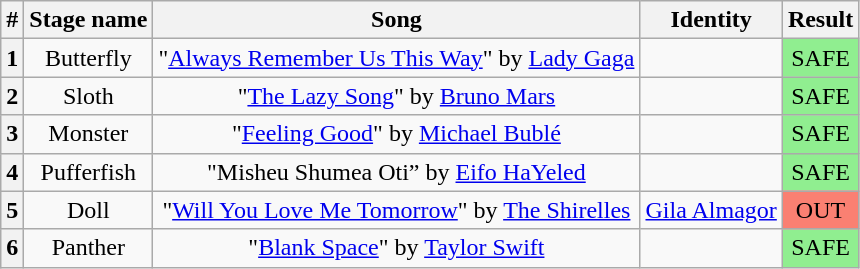<table class="wikitable plainrowheaders" style="text-align: center;">
<tr>
<th>#</th>
<th>Stage name</th>
<th>Song</th>
<th>Identity</th>
<th>Result</th>
</tr>
<tr>
<th>1</th>
<td>Butterfly</td>
<td>"<a href='#'>Always Remember Us This Way</a>" by <a href='#'>Lady Gaga</a></td>
<td></td>
<td bgcolor="lightgreen">SAFE</td>
</tr>
<tr>
<th>2</th>
<td>Sloth</td>
<td>"<a href='#'>The Lazy Song</a>" by <a href='#'>Bruno Mars</a></td>
<td></td>
<td bgcolor="lightgreen">SAFE</td>
</tr>
<tr>
<th>3</th>
<td>Monster</td>
<td>"<a href='#'>Feeling Good</a>" by <a href='#'>Michael Bublé</a></td>
<td></td>
<td bgcolor="lightgreen">SAFE</td>
</tr>
<tr>
<th>4</th>
<td>Pufferfish</td>
<td>"Misheu Shumea Oti” by <a href='#'>Eifo HaYeled</a></td>
<td></td>
<td bgcolor="lightgreen">SAFE</td>
</tr>
<tr>
<th>5</th>
<td>Doll</td>
<td>"<a href='#'>Will You Love Me Tomorrow</a>" by <a href='#'>The Shirelles</a></td>
<td><a href='#'>Gila Almagor</a></td>
<td bgcolor="salmon">OUT</td>
</tr>
<tr>
<th>6</th>
<td>Panther</td>
<td>"<a href='#'>Blank Space</a>" by <a href='#'>Taylor Swift</a></td>
<td></td>
<td bgcolor="lightgreen">SAFE</td>
</tr>
</table>
